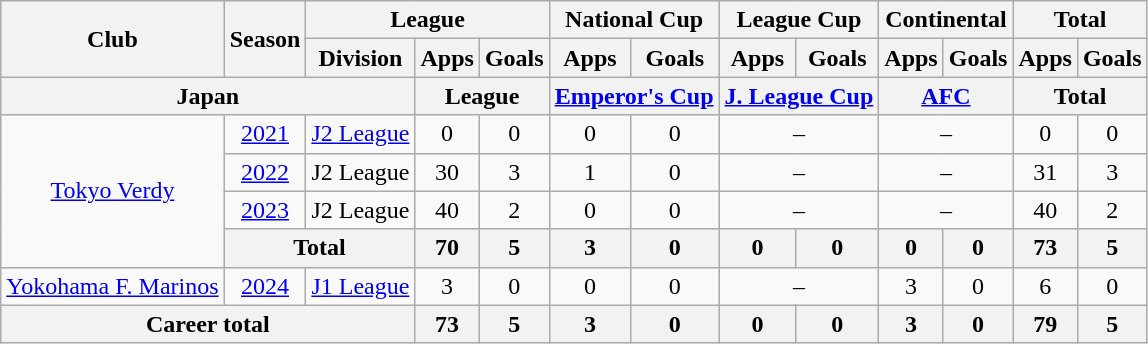<table class="wikitable" style="text-align:center">
<tr>
<th rowspan=2>Club</th>
<th rowspan=2>Season</th>
<th colspan=3>League</th>
<th colspan=2>National Cup</th>
<th colspan=2>League Cup</th>
<th colspan=2>Continental</th>
<th colspan=2>Total</th>
</tr>
<tr>
<th>Division</th>
<th>Apps</th>
<th>Goals</th>
<th>Apps</th>
<th>Goals</th>
<th>Apps</th>
<th>Goals</th>
<th>Apps</th>
<th>Goals</th>
<th>Apps</th>
<th>Goals</th>
</tr>
<tr>
<th colspan=3>Japan</th>
<th colspan=2>League</th>
<th colspan=2><a href='#'>Emperor's Cup</a></th>
<th colspan=2><a href='#'>J. League Cup</a></th>
<th colspan=2><a href='#'>AFC</a></th>
<th colspan=2>Total</th>
</tr>
<tr>
<td rowspan="4"><a href='#'>Tokyo Verdy</a></td>
<td><a href='#'>2021</a></td>
<td><a href='#'>J2 League</a></td>
<td>0</td>
<td>0</td>
<td>0</td>
<td>0</td>
<td colspan="2">–</td>
<td colspan="2">–</td>
<td>0</td>
<td>0</td>
</tr>
<tr>
<td><a href='#'>2022</a></td>
<td>J2 League</td>
<td>30</td>
<td>3</td>
<td>1</td>
<td>0</td>
<td colspan="2">–</td>
<td colspan="2">–</td>
<td>31</td>
<td>3</td>
</tr>
<tr>
<td><a href='#'>2023</a></td>
<td>J2 League</td>
<td>40</td>
<td>2</td>
<td>0</td>
<td>0</td>
<td colspan="2">–</td>
<td colspan="2">–</td>
<td>40</td>
<td>2</td>
</tr>
<tr>
<th colspan="2">Total</th>
<th>70</th>
<th>5</th>
<th>3</th>
<th>0</th>
<th>0</th>
<th>0</th>
<th>0</th>
<th>0</th>
<th>73</th>
<th>5</th>
</tr>
<tr>
<td rowspan="1"><a href='#'>Yokohama F. Marinos</a></td>
<td><a href='#'>2024</a></td>
<td><a href='#'>J1 League</a></td>
<td>3</td>
<td>0</td>
<td>0</td>
<td>0</td>
<td colspan="2">–</td>
<td>3</td>
<td>0</td>
<td>6</td>
<td>0</td>
</tr>
<tr>
<th colspan=3>Career total</th>
<th>73</th>
<th>5</th>
<th>3</th>
<th>0</th>
<th>0</th>
<th>0</th>
<th>3</th>
<th>0</th>
<th>79</th>
<th>5</th>
</tr>
</table>
